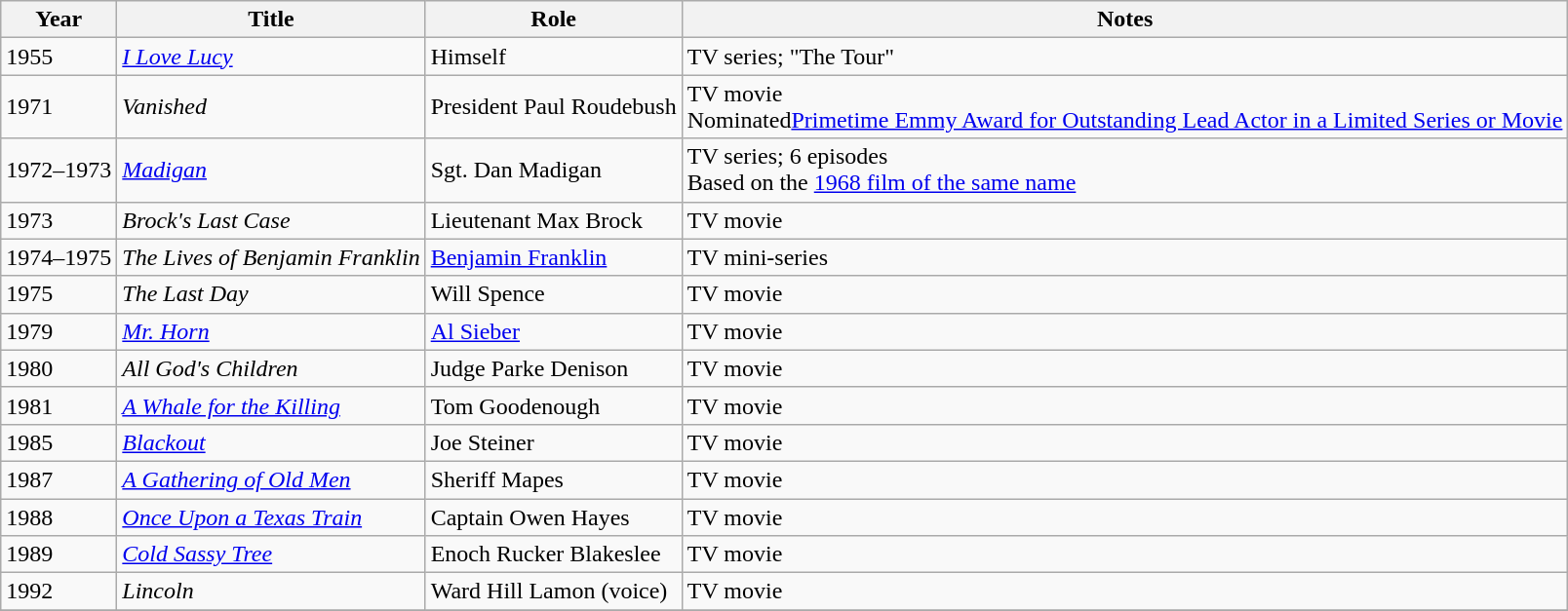<table class="wikitable sortable">
<tr>
<th>Year</th>
<th>Title</th>
<th>Role</th>
<th class="unsortable">Notes</th>
</tr>
<tr>
<td>1955</td>
<td><em><a href='#'>I Love Lucy</a></em></td>
<td>Himself</td>
<td>TV series; "The Tour"</td>
</tr>
<tr>
<td>1971</td>
<td><em>Vanished</em></td>
<td>President Paul Roudebush</td>
<td>TV movie<br>Nominated<a href='#'>Primetime Emmy Award for Outstanding Lead Actor in a Limited Series or Movie</a></td>
</tr>
<tr>
<td>1972–1973</td>
<td><em><a href='#'>Madigan</a></em></td>
<td>Sgt. Dan Madigan</td>
<td>TV series; 6 episodes<br>Based on the <a href='#'>1968 film of the same name</a></td>
</tr>
<tr>
<td>1973</td>
<td><em>Brock's Last Case</em></td>
<td>Lieutenant Max Brock</td>
<td>TV movie</td>
</tr>
<tr>
<td>1974–1975</td>
<td><em>The Lives of Benjamin Franklin</em></td>
<td><a href='#'>Benjamin Franklin</a></td>
<td>TV mini-series</td>
</tr>
<tr>
<td>1975</td>
<td><em>The Last Day</em></td>
<td>Will Spence</td>
<td>TV movie</td>
</tr>
<tr>
<td>1979</td>
<td><em><a href='#'>Mr. Horn</a></em></td>
<td><a href='#'>Al Sieber</a></td>
<td>TV movie</td>
</tr>
<tr>
<td>1980</td>
<td><em>All God's Children</em></td>
<td>Judge Parke Denison</td>
<td>TV movie</td>
</tr>
<tr>
<td>1981</td>
<td><em><a href='#'>A Whale for the Killing</a></em></td>
<td>Tom Goodenough</td>
<td>TV movie</td>
</tr>
<tr>
<td>1985</td>
<td><em><a href='#'>Blackout</a></em></td>
<td>Joe Steiner</td>
<td>TV movie</td>
</tr>
<tr>
<td>1987</td>
<td><em><a href='#'>A Gathering of Old Men</a></em></td>
<td>Sheriff Mapes</td>
<td>TV movie</td>
</tr>
<tr>
<td>1988</td>
<td><em><a href='#'>Once Upon a Texas Train</a></em></td>
<td>Captain Owen Hayes</td>
<td>TV movie</td>
</tr>
<tr>
<td>1989</td>
<td><em><a href='#'>Cold Sassy Tree</a></em></td>
<td>Enoch Rucker Blakeslee</td>
<td>TV movie</td>
</tr>
<tr>
<td>1992</td>
<td><em>Lincoln</em></td>
<td>Ward Hill Lamon (voice)</td>
<td>TV movie</td>
</tr>
<tr>
</tr>
</table>
